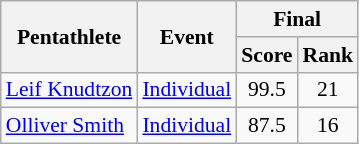<table class=wikitable style="font-size:90%">
<tr>
<th rowspan=2>Pentathlete</th>
<th rowspan=2>Event</th>
<th colspan=2>Final</th>
</tr>
<tr>
<th>Score</th>
<th>Rank</th>
</tr>
<tr>
<td><a href='#'>Leif Knudtzon</a></td>
<td><a href='#'>Individual</a></td>
<td align=center>99.5</td>
<td align=center>21</td>
</tr>
<tr>
<td><a href='#'>Olliver Smith</a></td>
<td><a href='#'>Individual</a></td>
<td align=center>87.5</td>
<td align=center>16</td>
</tr>
</table>
